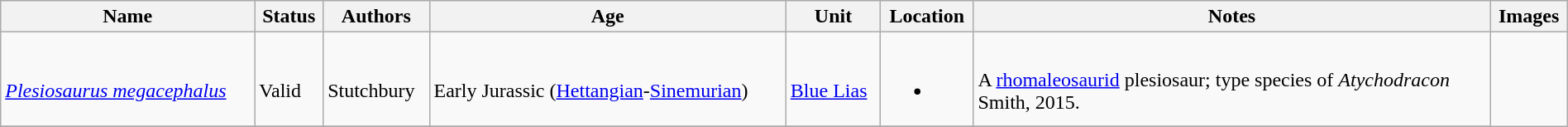<table class="wikitable sortable" align="center" width="100%">
<tr>
<th>Name</th>
<th>Status</th>
<th>Authors</th>
<th>Age</th>
<th>Unit</th>
<th>Location</th>
<th width="33%" class="unsortable">Notes</th>
<th class="unsortable">Images</th>
</tr>
<tr>
<td><br><em><a href='#'>Plesiosaurus megacephalus</a></em></td>
<td><br>Valid</td>
<td><br>Stutchbury</td>
<td><br>Early Jurassic (<a href='#'>Hettangian</a>-<a href='#'>Sinemurian</a>)</td>
<td><br><a href='#'>Blue Lias</a></td>
<td><br><ul><li></li></ul></td>
<td><br>A <a href='#'>rhomaleosaurid</a> plesiosaur; type species of <em>Atychodracon</em> Smith, 2015.</td>
<td rowspan="99"><br></td>
</tr>
<tr>
</tr>
</table>
